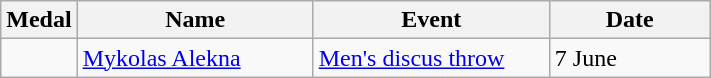<table class="wikitable" style="font-size:100%">
<tr>
<th>Medal</th>
<th width=150>Name</th>
<th width=150>Event</th>
<th width=100>Date</th>
</tr>
<tr>
<td></td>
<td><a href='#'>Mykolas Alekna</a></td>
<td><a href='#'>Men's discus throw</a></td>
<td>7 June</td>
</tr>
</table>
